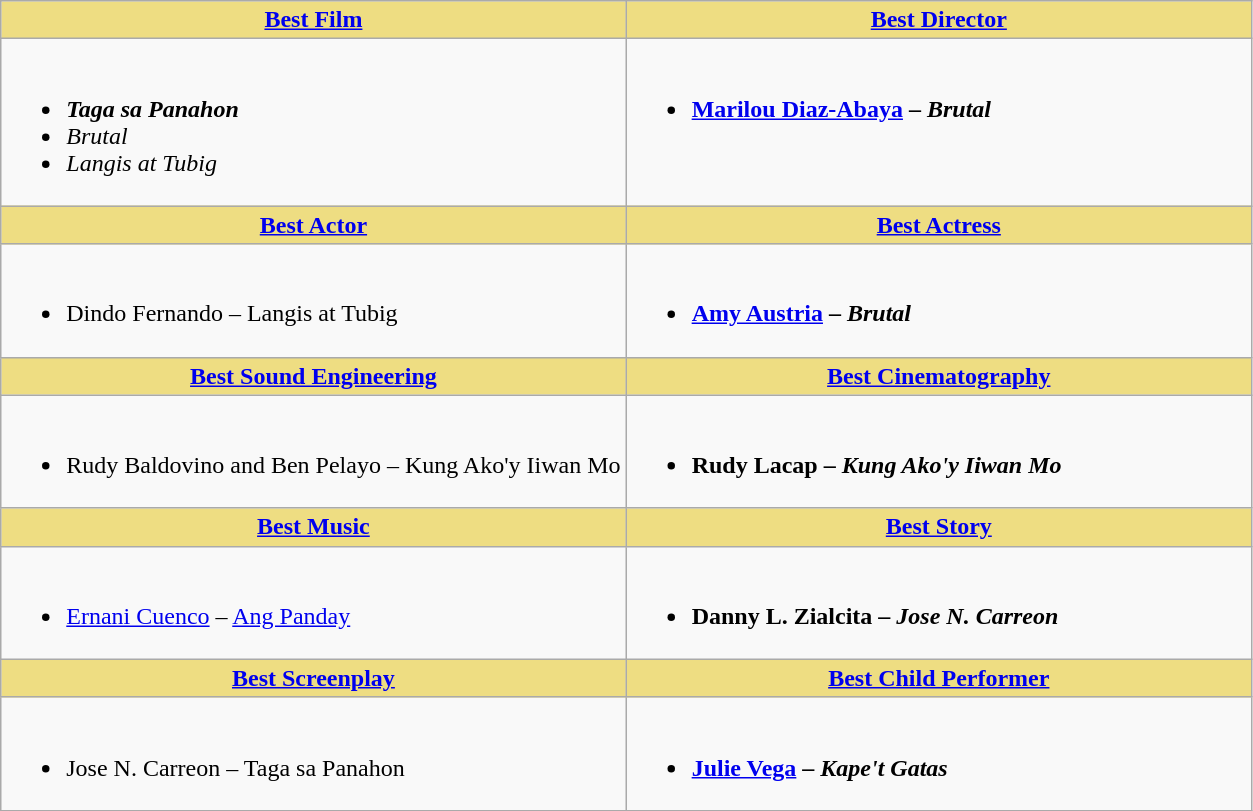<table class=wikitable>
<tr>
<th style="background:#EEDD82; width:50%"><a href='#'>Best Film</a></th>
<th style="background:#EEDD82; width:50%"><a href='#'>Best Director</a></th>
</tr>
<tr>
<td valign="top"><br><ul><li><strong><em>Taga sa Panahon</em></strong></li><li><em>Brutal</em></li><li><em>Langis at Tubig</em></li></ul></td>
<td valign="top"><br><ul><li><strong><a href='#'>Marilou Diaz-Abaya</a> – <em>Brutal<strong><em></li></ul></td>
</tr>
<tr>
<th style="background:#EEDD82; width:50%"><a href='#'>Best Actor</a></th>
<th style="background:#EEDD82; width:50%"><a href='#'>Best Actress</a></th>
</tr>
<tr>
<td valign="top"><br><ul><li></strong>Dindo Fernando – </em>Langis at Tubig</em></strong></li></ul></td>
<td valign="top"><br><ul><li><strong><a href='#'>Amy Austria</a> – <em>Brutal<strong><em></li></ul></td>
</tr>
<tr>
<th style="background:#EEDD82; width:50%"><a href='#'>Best Sound Engineering</a></th>
<th style="background:#EEDD82; width:50%"><a href='#'>Best Cinematography</a></th>
</tr>
<tr>
<td valign="top"><br><ul><li></strong>Rudy Baldovino and Ben Pelayo – </em>Kung Ako'y Iiwan Mo</em></strong></li></ul></td>
<td valign="top"><br><ul><li><strong>Rudy Lacap – <em>Kung Ako'y Iiwan Mo<strong><em></li></ul></td>
</tr>
<tr>
<th style="background:#EEDD82; width:50%"><a href='#'>Best Music</a></th>
<th style="background:#EEDD82; width:50%"><a href='#'>Best Story</a></th>
</tr>
<tr>
<td valign="top"><br><ul><li></strong><a href='#'>Ernani Cuenco</a> – </em><a href='#'>Ang Panday</a></em></strong></li></ul></td>
<td valign="top"><br><ul><li><strong>Danny L. Zialcita – <em>Jose N. Carreon<strong><em></li></ul></td>
</tr>
<tr>
<th style="background:#EEDD82; width:50%"><a href='#'>Best Screenplay</a></th>
<th style="background:#EEDD82; width:50%"><a href='#'>Best Child Performer</a></th>
</tr>
<tr>
<td valign="top"><br><ul><li></strong>Jose N. Carreon – </em>Taga sa Panahon</em></strong></li></ul></td>
<td valign="top"><br><ul><li><strong><a href='#'>Julie Vega</a> – <em>Kape't Gatas<strong><em></li></ul></td>
</tr>
</table>
